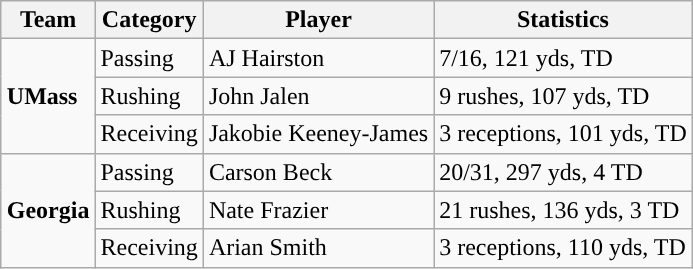<table class="wikitable" style="float: right;">
<tr>
<th>Team</th>
<th>Category</th>
<th>Player</th>
<th>Statistics</th>
</tr>
<tr>
<td rowspan=3><strong>UMass</strong></td>
<td>Passing</td>
<td>AJ Hairston</td>
<td>7/16, 121 yds, TD</td>
</tr>
<tr>
<td>Rushing</td>
<td>John Jalen</td>
<td>9 rushes, 107 yds, TD</td>
</tr>
<tr>
<td>Receiving</td>
<td>Jakobie Keeney-James</td>
<td>3 receptions, 101 yds, TD</td>
</tr>
<tr>
<td rowspan=3><strong>Georgia</strong></td>
<td>Passing</td>
<td>Carson Beck</td>
<td>20/31, 297 yds, 4 TD</td>
</tr>
<tr>
<td>Rushing</td>
<td>Nate Frazier</td>
<td>21 rushes, 136 yds, 3 TD</td>
</tr>
<tr>
<td>Receiving</td>
<td>Arian Smith</td>
<td>3 receptions, 110 yds, TD</td>
</tr>
</table>
